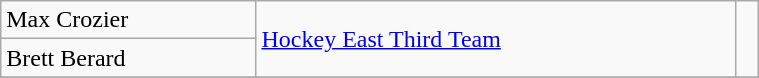<table class="wikitable" width=40%>
<tr>
<td>Max Crozier</td>
<td rowspan=2><a href='#'>Hockey East Third Team</a></td>
<td rowspan=2></td>
</tr>
<tr>
<td>Brett Berard</td>
</tr>
<tr>
</tr>
</table>
